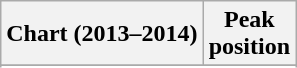<table class="wikitable sortable plainrowheaders">
<tr>
<th>Chart (2013–2014)</th>
<th>Peak<br>position</th>
</tr>
<tr>
</tr>
<tr>
</tr>
<tr>
</tr>
<tr>
</tr>
<tr>
</tr>
<tr>
</tr>
<tr>
</tr>
</table>
